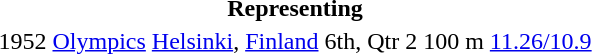<table>
<tr>
<th colspan="6">Representing </th>
</tr>
<tr>
<td>1952</td>
<td><a href='#'>Olympics</a></td>
<td><a href='#'>Helsinki</a>, <a href='#'>Finland</a></td>
<td>6th, Qtr 2</td>
<td>100 m</td>
<td><a href='#'>11.26/10.9</a></td>
</tr>
</table>
